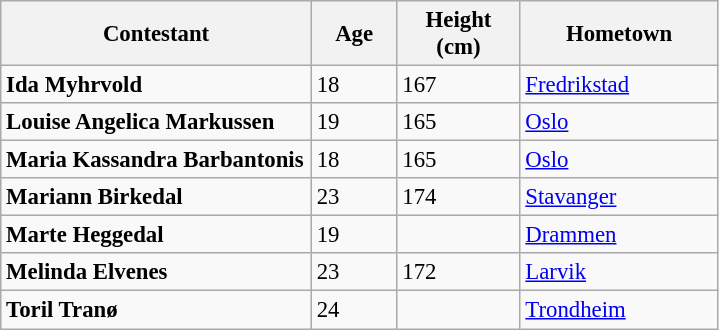<table class="wikitable sortable" style="font-size: 95%;">
<tr>
<th width="200">Contestant</th>
<th width="50">Age</th>
<th width="75">Height<br> (cm)</th>
<th width="125">Hometown</th>
</tr>
<tr>
<td><strong>Ida Myhrvold</strong></td>
<td>18</td>
<td>167</td>
<td><a href='#'>Fredrikstad</a></td>
</tr>
<tr>
<td><strong>Louise Angelica Markussen</strong></td>
<td>19</td>
<td>165</td>
<td><a href='#'>Oslo</a></td>
</tr>
<tr>
<td><strong>Maria Kassandra Barbantonis</strong></td>
<td>18</td>
<td>165</td>
<td><a href='#'>Oslo</a></td>
</tr>
<tr>
<td><strong>Mariann Birkedal</strong></td>
<td>23</td>
<td>174</td>
<td><a href='#'>Stavanger</a></td>
</tr>
<tr>
<td><strong>Marte Heggedal</strong></td>
<td>19</td>
<td></td>
<td><a href='#'>Drammen</a></td>
</tr>
<tr>
<td><strong>Melinda Elvenes</strong></td>
<td>23</td>
<td>172</td>
<td><a href='#'>Larvik</a></td>
</tr>
<tr>
<td><strong>Toril Tranø</strong></td>
<td>24</td>
<td></td>
<td><a href='#'>Trondheim</a></td>
</tr>
</table>
